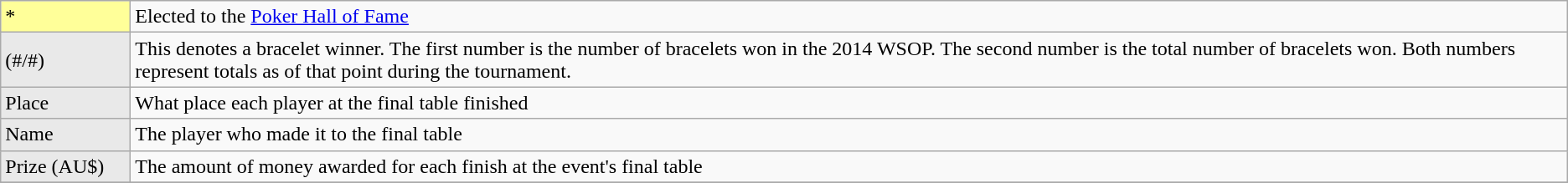<table class="wikitable">
<tr>
<td style="background-color:#FFFF99; width:6em;">*</td>
<td>Elected to the <a href='#'>Poker Hall of Fame</a></td>
</tr>
<tr>
<td style="background-color: #E9E9E9;">(#/#)</td>
<td>This denotes a bracelet winner. The first number is the number of bracelets won in the 2014 WSOP. The second number is the total number of bracelets won. Both numbers represent totals as of that point during the tournament.</td>
</tr>
<tr>
<td style="background: #E9E9E9;">Place</td>
<td>What place each player at the final table finished</td>
</tr>
<tr>
<td style="background: #E9E9E9;">Name</td>
<td>The player who made it to the final table</td>
</tr>
<tr>
<td style="background: #E9E9E9;">Prize (AU$)</td>
<td>The amount of money awarded for each finish at the event's final table</td>
</tr>
<tr>
</tr>
</table>
